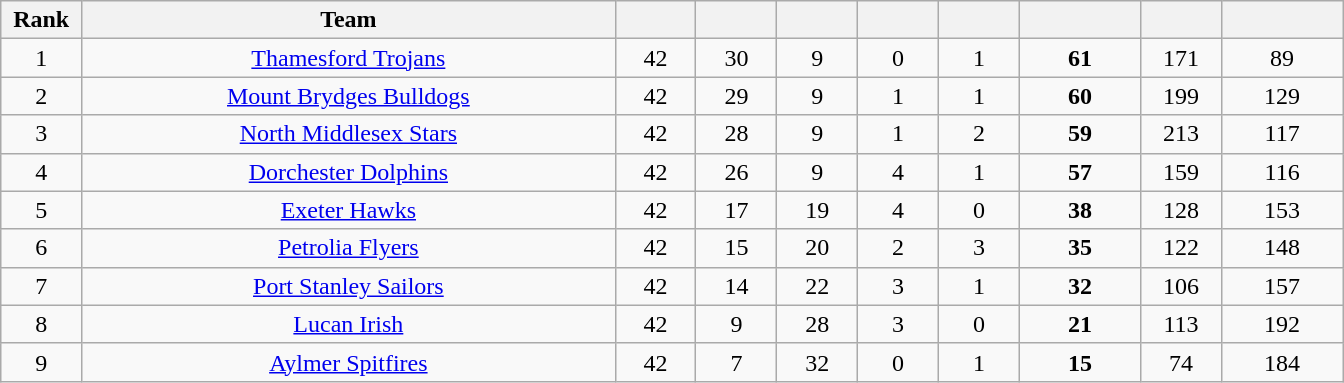<table class="wikitable" style="text-align:center">
<tr>
<th bgcolor="#DDDDFF" width="5%">Rank</th>
<th bgcolor="#DDDDFF" width="33%">Team</th>
<th bgcolor="#DDDDFF" width="5%"></th>
<th bgcolor="#DDDDFF" width="5%"></th>
<th bgcolor="#DDDDFF" width="5%"></th>
<th bgcolor="#DDDDFF" width="5%"></th>
<th bgcolor="#DDDDFF" width="5%"></th>
<th bgcolor="#DDDDFF" width="7.5%"></th>
<th bgcolor="#DDDDFF" width="5%"></th>
<th bgcolor="#DDDDFF" width="7.5%"></th>
</tr>
<tr>
<td>1</td>
<td><a href='#'>Thamesford Trojans</a></td>
<td>42</td>
<td>30</td>
<td>9</td>
<td>0</td>
<td>1</td>
<td><strong>61</strong></td>
<td>171</td>
<td>89</td>
</tr>
<tr>
<td>2</td>
<td><a href='#'>Mount Brydges Bulldogs</a></td>
<td>42</td>
<td>29</td>
<td>9</td>
<td>1</td>
<td>1</td>
<td><strong>60</strong></td>
<td>199</td>
<td>129</td>
</tr>
<tr>
<td>3</td>
<td><a href='#'>North Middlesex Stars</a></td>
<td>42</td>
<td>28</td>
<td>9</td>
<td>1</td>
<td>2</td>
<td><strong>59</strong></td>
<td>213</td>
<td>117</td>
</tr>
<tr>
<td>4</td>
<td><a href='#'>Dorchester Dolphins</a></td>
<td>42</td>
<td>26</td>
<td>9</td>
<td>4</td>
<td>1</td>
<td><strong>57</strong></td>
<td>159</td>
<td>116</td>
</tr>
<tr>
<td>5</td>
<td><a href='#'>Exeter Hawks</a></td>
<td>42</td>
<td>17</td>
<td>19</td>
<td>4</td>
<td>0</td>
<td><strong>38</strong></td>
<td>128</td>
<td>153</td>
</tr>
<tr>
<td>6</td>
<td><a href='#'>Petrolia Flyers</a></td>
<td>42</td>
<td>15</td>
<td>20</td>
<td>2</td>
<td>3</td>
<td><strong>35</strong></td>
<td>122</td>
<td>148</td>
</tr>
<tr>
<td>7</td>
<td><a href='#'>Port Stanley Sailors</a></td>
<td>42</td>
<td>14</td>
<td>22</td>
<td>3</td>
<td>1</td>
<td><strong>32</strong></td>
<td>106</td>
<td>157</td>
</tr>
<tr>
<td>8</td>
<td><a href='#'>Lucan Irish</a></td>
<td>42</td>
<td>9</td>
<td>28</td>
<td>3</td>
<td>0</td>
<td><strong>21</strong></td>
<td>113</td>
<td>192</td>
</tr>
<tr>
<td>9</td>
<td><a href='#'>Aylmer Spitfires</a></td>
<td>42</td>
<td>7</td>
<td>32</td>
<td>0</td>
<td>1</td>
<td><strong>15</strong></td>
<td>74</td>
<td>184</td>
</tr>
</table>
